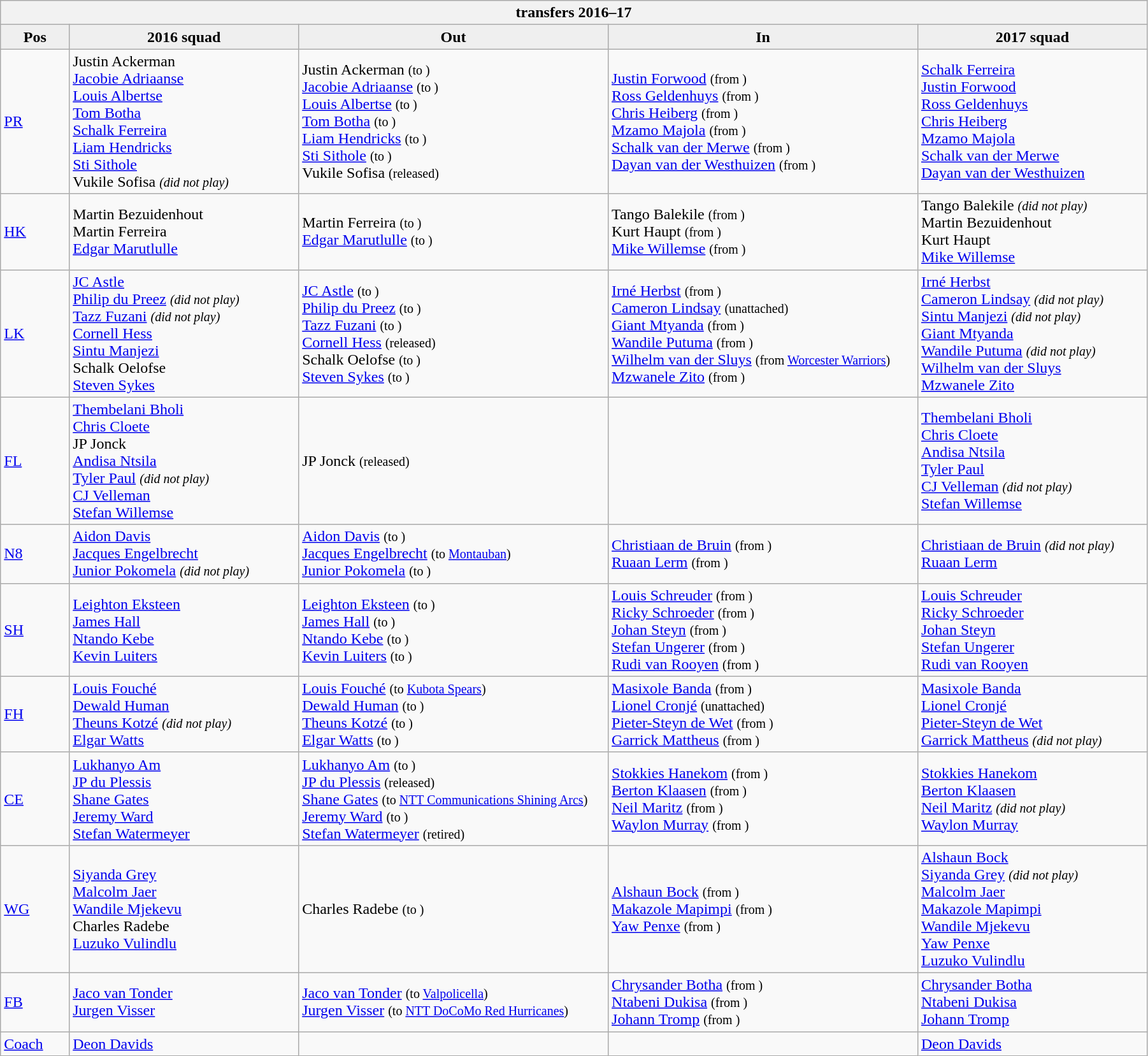<table class="wikitable" style="text-align: left; width:95%">
<tr>
<th colspan="100%"> transfers 2016–17</th>
</tr>
<tr>
<th style="background:#efefef; width:6%;">Pos</th>
<th style="background:#efefef; width:20%;">2016 squad</th>
<th style="background:#efefef; width:27%;">Out</th>
<th style="background:#efefef; width:27%;">In</th>
<th style="background:#efefef; width:20%;">2017 squad</th>
</tr>
<tr>
<td><a href='#'>PR</a></td>
<td> Justin Ackerman <br> <a href='#'>Jacobie Adriaanse</a> <br> <a href='#'>Louis Albertse</a> <br> <a href='#'>Tom Botha</a> <br> <a href='#'>Schalk Ferreira</a> <br> <a href='#'>Liam Hendricks</a> <br> <a href='#'>Sti Sithole</a> <br> Vukile Sofisa <small><em>(did not play)</em></small></td>
<td>  Justin Ackerman <small>(to )</small> <br>  <a href='#'>Jacobie Adriaanse</a> <small>(to )</small> <br>  <a href='#'>Louis Albertse</a> <small>(to )</small> <br>  <a href='#'>Tom Botha</a> <small>(to )</small> <br>  <a href='#'>Liam Hendricks</a> <small>(to )</small> <br>  <a href='#'>Sti Sithole</a> <small>(to )</small> <br>  Vukile Sofisa <small>(released)</small></td>
<td>  <a href='#'>Justin Forwood</a> <small>(from )</small> <br>  <a href='#'>Ross Geldenhuys</a> <small>(from )</small> <br>  <a href='#'>Chris Heiberg</a> <small>(from )</small> <br>  <a href='#'>Mzamo Majola</a> <small>(from )</small> <br>  <a href='#'>Schalk van der Merwe</a> <small>(from )</small> <br>  <a href='#'>Dayan van der Westhuizen</a> <small>(from )</small></td>
<td> <a href='#'>Schalk Ferreira</a> <br> <a href='#'>Justin Forwood</a> <br> <a href='#'>Ross Geldenhuys</a> <br> <a href='#'>Chris Heiberg</a> <br> <a href='#'>Mzamo Majola</a> <br> <a href='#'>Schalk van der Merwe</a> <br> <a href='#'>Dayan van der Westhuizen</a></td>
</tr>
<tr>
<td><a href='#'>HK</a></td>
<td> Martin Bezuidenhout <br> Martin Ferreira <br> <a href='#'>Edgar Marutlulle</a></td>
<td>  Martin Ferreira <small>(to )</small> <br>  <a href='#'>Edgar Marutlulle</a> <small>(to )</small></td>
<td>  Tango Balekile <small>(from )</small> <br>  Kurt Haupt <small>(from )</small> <br>  <a href='#'>Mike Willemse</a> <small>(from )</small></td>
<td> Tango Balekile <small><em>(did not play)</em></small> <br> Martin Bezuidenhout <br> Kurt Haupt <br> <a href='#'>Mike Willemse</a></td>
</tr>
<tr>
<td><a href='#'>LK</a></td>
<td> <a href='#'>JC Astle</a> <br> <a href='#'>Philip du Preez</a> <small><em>(did not play)</em></small> <br> <a href='#'>Tazz Fuzani</a> <small><em>(did not play)</em></small> <br> <a href='#'>Cornell Hess</a> <br> <a href='#'>Sintu Manjezi</a> <br> Schalk Oelofse <br> <a href='#'>Steven Sykes</a></td>
<td>  <a href='#'>JC Astle</a> <small>(to )</small> <br>  <a href='#'>Philip du Preez</a> <small>(to )</small> <br>  <a href='#'>Tazz Fuzani</a> <small>(to )</small> <br>  <a href='#'>Cornell Hess</a> <small>(released)</small> <br>  Schalk Oelofse <small>(to )</small> <br>  <a href='#'>Steven Sykes</a> <small>(to )</small></td>
<td>  <a href='#'>Irné Herbst</a> <small>(from )</small> <br>  <a href='#'>Cameron Lindsay</a> <small>(unattached)</small> <br>  <a href='#'>Giant Mtyanda</a> <small>(from )</small> <br>  <a href='#'>Wandile Putuma</a> <small>(from )</small> <br>  <a href='#'>Wilhelm van der Sluys</a> <small>(from  <a href='#'>Worcester Warriors</a>)</small> <br>  <a href='#'>Mzwanele Zito</a> <small>(from )</small></td>
<td> <a href='#'>Irné Herbst</a> <br> <a href='#'>Cameron Lindsay</a> <small><em>(did not play)</em></small> <br> <a href='#'>Sintu Manjezi</a> <small><em>(did not play)</em></small> <br> <a href='#'>Giant Mtyanda</a> <br> <a href='#'>Wandile Putuma</a> <small><em>(did not play)</em></small> <br> <a href='#'>Wilhelm van der Sluys</a> <br> <a href='#'>Mzwanele Zito</a></td>
</tr>
<tr>
<td><a href='#'>FL</a></td>
<td> <a href='#'>Thembelani Bholi</a> <br> <a href='#'>Chris Cloete</a> <br> JP Jonck <br> <a href='#'>Andisa Ntsila</a> <br> <a href='#'>Tyler Paul</a> <small><em>(did not play)</em></small> <br> <a href='#'>CJ Velleman</a> <br> <a href='#'>Stefan Willemse</a></td>
<td>  JP Jonck <small>(released)</small></td>
<td></td>
<td> <a href='#'>Thembelani Bholi</a> <br> <a href='#'>Chris Cloete</a> <br> <a href='#'>Andisa Ntsila</a> <br> <a href='#'>Tyler Paul</a> <br> <a href='#'>CJ Velleman</a> <small><em>(did not play)</em></small> <br> <a href='#'>Stefan Willemse</a></td>
</tr>
<tr>
<td><a href='#'>N8</a></td>
<td> <a href='#'>Aidon Davis</a> <br> <a href='#'>Jacques Engelbrecht</a> <br> <a href='#'>Junior Pokomela</a> <small><em>(did not play)</em></small></td>
<td>  <a href='#'>Aidon Davis</a> <small>(to )</small> <br>  <a href='#'>Jacques Engelbrecht</a> <small>(to  <a href='#'>Montauban</a>)</small> <br>  <a href='#'>Junior Pokomela</a> <small>(to )</small></td>
<td>  <a href='#'>Christiaan de Bruin</a> <small>(from )</small> <br>  <a href='#'>Ruaan Lerm</a> <small>(from )</small></td>
<td> <a href='#'>Christiaan de Bruin</a> <small><em>(did not play)</em></small> <br> <a href='#'>Ruaan Lerm</a></td>
</tr>
<tr>
<td><a href='#'>SH</a></td>
<td> <a href='#'>Leighton Eksteen</a> <br> <a href='#'>James Hall</a> <br> <a href='#'>Ntando Kebe</a> <br> <a href='#'>Kevin Luiters</a></td>
<td>  <a href='#'>Leighton Eksteen</a> <small>(to )</small> <br>  <a href='#'>James Hall</a> <small>(to )</small> <br>  <a href='#'>Ntando Kebe</a> <small>(to )</small> <br>  <a href='#'>Kevin Luiters</a> <small>(to )</small></td>
<td>  <a href='#'>Louis Schreuder</a> <small>(from )</small> <br>  <a href='#'>Ricky Schroeder</a> <small>(from )</small> <br>  <a href='#'>Johan Steyn</a> <small>(from )</small> <br>  <a href='#'>Stefan Ungerer</a> <small>(from )</small> <br>  <a href='#'>Rudi van Rooyen</a> <small>(from )</small></td>
<td> <a href='#'>Louis Schreuder</a> <br> <a href='#'>Ricky Schroeder</a> <br> <a href='#'>Johan Steyn</a> <br> <a href='#'>Stefan Ungerer</a> <br> <a href='#'>Rudi van Rooyen</a></td>
</tr>
<tr>
<td><a href='#'>FH</a></td>
<td> <a href='#'>Louis Fouché</a> <br> <a href='#'>Dewald Human</a> <br> <a href='#'>Theuns Kotzé</a> <small><em>(did not play)</em></small> <br> <a href='#'>Elgar Watts</a></td>
<td>  <a href='#'>Louis Fouché</a> <small>(to  <a href='#'>Kubota Spears</a>)</small> <br>  <a href='#'>Dewald Human</a> <small>(to )</small> <br>  <a href='#'>Theuns Kotzé</a> <small>(to )</small> <br>  <a href='#'>Elgar Watts</a> <small>(to )</small></td>
<td>  <a href='#'>Masixole Banda</a> <small>(from )</small> <br>  <a href='#'>Lionel Cronjé</a> <small>(unattached)</small> <br>  <a href='#'>Pieter-Steyn de Wet</a> <small>(from )</small> <br>  <a href='#'>Garrick Mattheus</a> <small>(from )</small></td>
<td> <a href='#'>Masixole Banda</a> <br> <a href='#'>Lionel Cronjé</a> <br> <a href='#'>Pieter-Steyn de Wet</a> <br> <a href='#'>Garrick Mattheus</a> <small><em>(did not play)</em></small></td>
</tr>
<tr>
<td><a href='#'>CE</a></td>
<td> <a href='#'>Lukhanyo Am</a> <br> <a href='#'>JP du Plessis</a> <br> <a href='#'>Shane Gates</a> <br> <a href='#'>Jeremy Ward</a> <br> <a href='#'>Stefan Watermeyer</a></td>
<td>  <a href='#'>Lukhanyo Am</a> <small>(to )</small> <br>  <a href='#'>JP du Plessis</a> <small>(released)</small> <br>  <a href='#'>Shane Gates</a> <small>(to  <a href='#'>NTT Communications Shining Arcs</a>)</small> <br>  <a href='#'>Jeremy Ward</a> <small>(to )</small> <br>  <a href='#'>Stefan Watermeyer</a> <small>(retired)</small></td>
<td>  <a href='#'>Stokkies Hanekom</a> <small>(from )</small> <br>  <a href='#'>Berton Klaasen</a> <small>(from )</small> <br>  <a href='#'>Neil Maritz</a> <small>(from )</small> <br>  <a href='#'>Waylon Murray</a> <small>(from )</small></td>
<td> <a href='#'>Stokkies Hanekom</a> <br> <a href='#'>Berton Klaasen</a> <br> <a href='#'>Neil Maritz</a> <small><em>(did not play)</em></small> <br> <a href='#'>Waylon Murray</a></td>
</tr>
<tr>
<td><a href='#'>WG</a></td>
<td> <a href='#'>Siyanda Grey</a> <br> <a href='#'>Malcolm Jaer</a> <br> <a href='#'>Wandile Mjekevu</a> <br> Charles Radebe <br> <a href='#'>Luzuko Vulindlu</a></td>
<td>  Charles Radebe <small>(to )</small></td>
<td>  <a href='#'>Alshaun Bock</a> <small>(from )</small> <br>  <a href='#'>Makazole Mapimpi</a> <small>(from )</small> <br>  <a href='#'>Yaw Penxe</a> <small>(from )</small></td>
<td> <a href='#'>Alshaun Bock</a> <br> <a href='#'>Siyanda Grey</a> <small><em>(did not play)</em></small> <br> <a href='#'>Malcolm Jaer</a> <br> <a href='#'>Makazole Mapimpi</a> <br> <a href='#'>Wandile Mjekevu</a> <br> <a href='#'>Yaw Penxe</a> <br> <a href='#'>Luzuko Vulindlu</a></td>
</tr>
<tr>
<td><a href='#'>FB</a></td>
<td> <a href='#'>Jaco van Tonder</a> <br> <a href='#'>Jurgen Visser</a></td>
<td>  <a href='#'>Jaco van Tonder</a> <small>(to  <a href='#'>Valpolicella</a>)</small> <br>  <a href='#'>Jurgen Visser</a> <small>(to  <a href='#'>NTT DoCoMo Red Hurricanes</a>)</small></td>
<td>  <a href='#'>Chrysander Botha</a> <small>(from )</small> <br>  <a href='#'>Ntabeni Dukisa</a> <small>(from )</small> <br>  <a href='#'>Johann Tromp</a> <small>(from )</small></td>
<td> <a href='#'>Chrysander Botha</a> <br> <a href='#'>Ntabeni Dukisa</a> <br> <a href='#'>Johann Tromp</a></td>
</tr>
<tr>
<td><a href='#'>Coach</a></td>
<td> <a href='#'>Deon Davids</a></td>
<td></td>
<td></td>
<td> <a href='#'>Deon Davids</a></td>
</tr>
</table>
